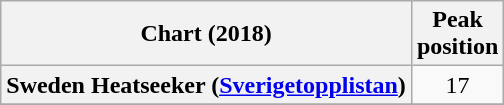<table class="wikitable plainrowheaders" style="text-align:center">
<tr>
<th scope="col">Chart (2018)</th>
<th scope="col">Peak<br> position</th>
</tr>
<tr>
<th scope="row">Sweden Heatseeker (<a href='#'>Sverigetopplistan</a>)</th>
<td>17</td>
</tr>
<tr>
</tr>
</table>
